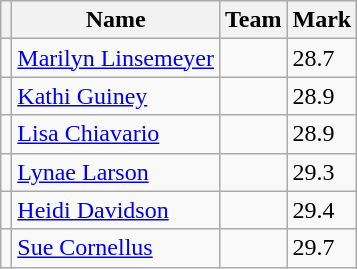<table class=wikitable>
<tr>
<th></th>
<th>Name</th>
<th>Team</th>
<th>Mark</th>
</tr>
<tr>
<td></td>
<td><a href='#'>Marilyn Linsemeyer</a></td>
<td></td>
<td>28.7</td>
</tr>
<tr>
<td></td>
<td><a href='#'>Kathi Guiney</a></td>
<td></td>
<td>28.9</td>
</tr>
<tr>
<td></td>
<td><a href='#'>Lisa Chiavario</a></td>
<td></td>
<td>28.9</td>
</tr>
<tr>
<td></td>
<td><a href='#'>Lynae Larson</a></td>
<td></td>
<td>29.3</td>
</tr>
<tr>
<td></td>
<td><a href='#'>Heidi Davidson</a></td>
<td></td>
<td>29.4</td>
</tr>
<tr>
<td></td>
<td><a href='#'>Sue Cornellus</a></td>
<td></td>
<td>29.7</td>
</tr>
</table>
